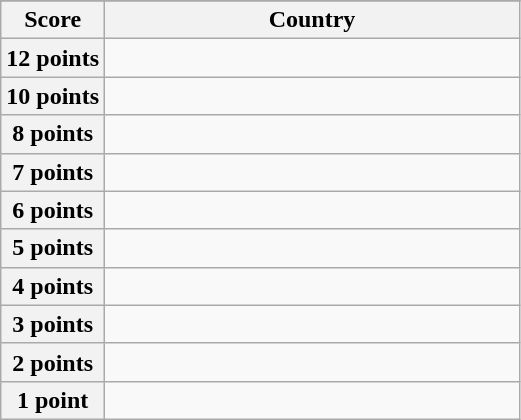<table class="wikitable">
<tr>
</tr>
<tr>
<th scope="col" width="20%">Score</th>
<th scope="col">Country</th>
</tr>
<tr>
<th scope="row">12 points</th>
<td></td>
</tr>
<tr>
<th scope="row">10 points</th>
<td></td>
</tr>
<tr>
<th scope="row">8 points</th>
<td></td>
</tr>
<tr>
<th scope="row">7 points</th>
<td></td>
</tr>
<tr>
<th scope="row">6 points</th>
<td></td>
</tr>
<tr>
<th scope="row">5 points</th>
<td></td>
</tr>
<tr>
<th scope="row">4 points</th>
<td></td>
</tr>
<tr>
<th scope="row">3 points</th>
<td></td>
</tr>
<tr>
<th scope="row">2 points</th>
<td></td>
</tr>
<tr>
<th scope="row">1 point</th>
<td></td>
</tr>
</table>
